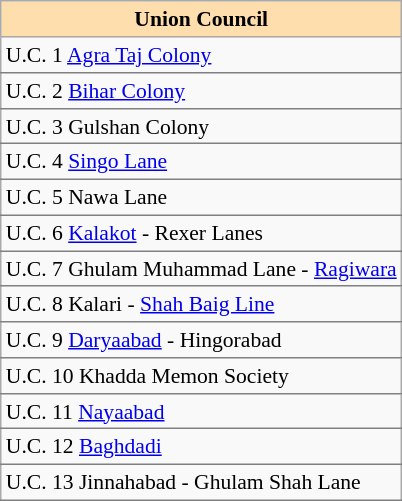<table class="sortable wikitable" align="left" style="font-size:90%">
<tr>
<th style="background:#ffdead;"><strong>Union Council</strong></th>
</tr>
<tr>
<td style="border-bottom:1px solid grey;">U.C. 1 <a href='#'>Agra Taj Colony</a></td>
</tr>
<tr>
<td style="border-bottom:1px solid grey;">U.C. 2 <a href='#'>Bihar Colony</a></td>
</tr>
<tr>
<td style="border-bottom:1px solid grey;">U.C. 3 Gulshan Colony</td>
</tr>
<tr>
<td style="border-bottom:1px solid grey;">U.C. 4 <a href='#'>Singo Lane</a></td>
</tr>
<tr>
<td style="border-bottom:1px solid grey;">U.C. 5 Nawa Lane</td>
</tr>
<tr>
<td style="border-bottom:1px solid grey;">U.C. 6 <a href='#'>Kalakot</a> - Rexer Lanes</td>
</tr>
<tr>
<td style="border-bottom:1px solid grey;">U.C. 7 Ghulam Muhammad Lane - <a href='#'>Ragiwara</a></td>
</tr>
<tr>
<td style="border-bottom:1px solid grey;">U.C. 8 Kalari - <a href='#'>Shah Baig Line</a></td>
</tr>
<tr>
<td style="border-bottom:1px solid grey;">U.C. 9 <a href='#'>Daryaabad</a> - Hingorabad</td>
</tr>
<tr>
<td style="border-bottom:1px solid grey;">U.C. 10 Khadda Memon Society</td>
</tr>
<tr>
<td style="border-bottom:1px solid grey;">U.C. 11 <a href='#'>Nayaabad</a></td>
</tr>
<tr>
<td style="border-bottom:1px solid grey;">U.C. 12 <a href='#'>Baghdadi</a></td>
</tr>
<tr>
<td style="border-bottom:1px solid grey;">U.C. 13 Jinnahabad - Ghulam Shah Lane</td>
</tr>
</table>
